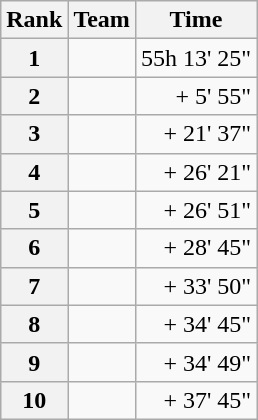<table class="wikitable">
<tr>
<th scope="col">Rank</th>
<th scope="col">Team</th>
<th scope="col">Time</th>
</tr>
<tr>
<th scope="row">1</th>
<td> </td>
<td align="right">55h 13' 25"</td>
</tr>
<tr>
<th scope="row">2</th>
<td> </td>
<td align="right">+ 5' 55"</td>
</tr>
<tr>
<th scope="row">3</th>
<td> </td>
<td align="right">+ 21' 37"</td>
</tr>
<tr>
<th scope="row">4</th>
<td> </td>
<td align="right">+ 26' 21"</td>
</tr>
<tr>
<th scope="row">5</th>
<td> </td>
<td align="right">+ 26' 51"</td>
</tr>
<tr>
<th scope="row">6</th>
<td> </td>
<td align="right">+ 28' 45"</td>
</tr>
<tr>
<th scope="row">7</th>
<td> </td>
<td align="right">+ 33' 50"</td>
</tr>
<tr>
<th scope="row">8</th>
<td> </td>
<td align="right">+ 34' 45"</td>
</tr>
<tr>
<th scope="row">9</th>
<td> </td>
<td align="right">+ 34' 49"</td>
</tr>
<tr>
<th scope="row">10</th>
<td> </td>
<td align="right">+ 37' 45"</td>
</tr>
</table>
